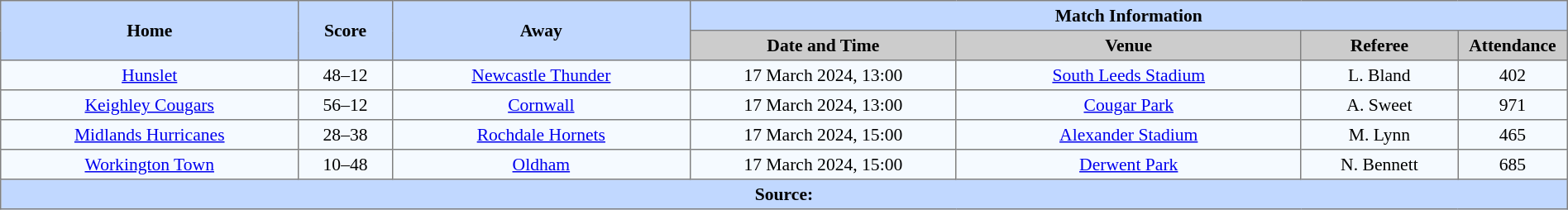<table border=1 style="border-collapse:collapse; font-size:90%; text-align:center;" cellpadding=3 cellspacing=0 width=100%>
<tr bgcolor=#C1D8FF>
<th scope="col" rowspan=2 width=19%>Home</th>
<th scope="col" rowspan=2 width=6%>Score</th>
<th scope="col" rowspan=2 width=19%>Away</th>
<th colspan=6>Match Information</th>
</tr>
<tr bgcolor=#CCCCCC>
<th scope="col" width=17%>Date and Time</th>
<th scope="col" width=22%>Venue</th>
<th scope="col" width=10%>Referee</th>
<th scope="col" width=7%>Attendance</th>
</tr>
<tr bgcolor=#F5FAFF>
<td> <a href='#'>Hunslet</a></td>
<td>48–12</td>
<td> <a href='#'>Newcastle Thunder</a></td>
<td>17 March 2024, 13:00</td>
<td><a href='#'>South Leeds Stadium</a></td>
<td>L. Bland</td>
<td>402</td>
</tr>
<tr bgcolor=#F5FAFF>
<td> <a href='#'>Keighley Cougars</a></td>
<td>56–12</td>
<td> <a href='#'>Cornwall</a></td>
<td>17 March 2024, 13:00</td>
<td><a href='#'>Cougar Park</a></td>
<td>A. Sweet</td>
<td>971</td>
</tr>
<tr bgcolor=#F5FAFF>
<td> <a href='#'>Midlands Hurricanes</a></td>
<td>28–38</td>
<td> <a href='#'>Rochdale Hornets</a></td>
<td>17 March 2024, 15:00</td>
<td><a href='#'>Alexander Stadium</a></td>
<td>M. Lynn</td>
<td>465</td>
</tr>
<tr bgcolor=#F5FAFF>
<td> <a href='#'>Workington Town</a></td>
<td>10–48</td>
<td> <a href='#'>Oldham</a></td>
<td>17 March 2024, 15:00</td>
<td><a href='#'>Derwent Park</a></td>
<td>N. Bennett</td>
<td>685</td>
</tr>
<tr style="background:#c1d8ff;">
<th colspan=7>Source:</th>
</tr>
</table>
